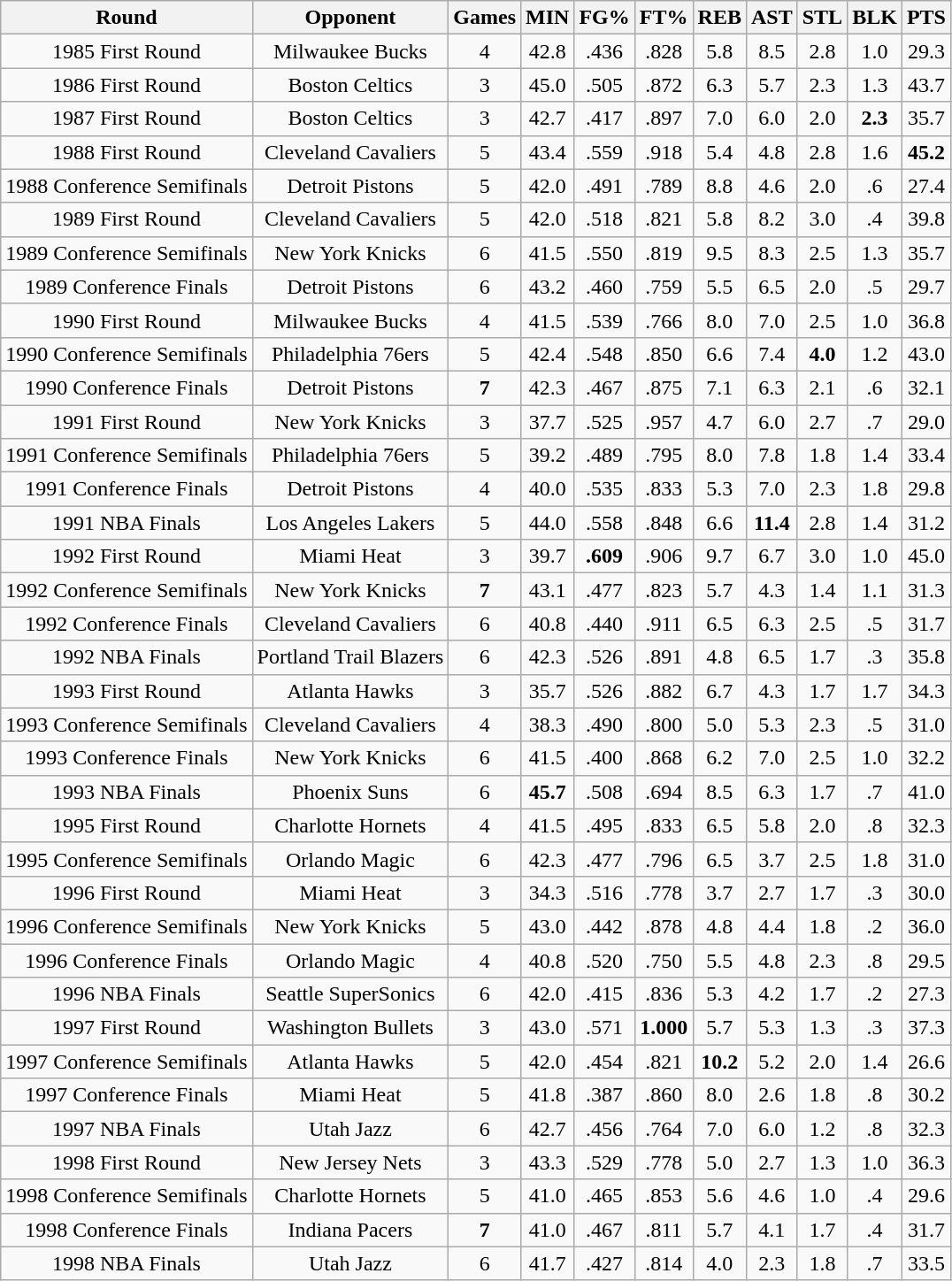<table class="wikitable sortable" style="text-align: center">
<tr>
<th class="unsortable">Round</th>
<th>Opponent</th>
<th>Games</th>
<th>MIN</th>
<th>FG%</th>
<th>FT%</th>
<th>REB</th>
<th>AST</th>
<th>STL</th>
<th>BLK</th>
<th>PTS</th>
</tr>
<tr>
<td>1985 First Round</td>
<td>Milwaukee Bucks</td>
<td>4</td>
<td>42.8</td>
<td>.436</td>
<td>.828</td>
<td>5.8</td>
<td>8.5</td>
<td>2.8</td>
<td>1.0</td>
<td>29.3</td>
</tr>
<tr>
<td>1986 First Round</td>
<td>Boston Celtics</td>
<td>3</td>
<td>45.0</td>
<td>.505</td>
<td>.872</td>
<td>6.3</td>
<td>5.7</td>
<td>2.3</td>
<td>1.3</td>
<td>43.7</td>
</tr>
<tr>
<td>1987 First Round</td>
<td>Boston Celtics</td>
<td>3</td>
<td>42.7</td>
<td>.417</td>
<td>.897</td>
<td>7.0</td>
<td>6.0</td>
<td>2.0</td>
<td><strong>2.3</strong></td>
<td>35.7</td>
</tr>
<tr>
<td>1988 First Round</td>
<td>Cleveland Cavaliers</td>
<td>5</td>
<td>43.4</td>
<td>.559</td>
<td>.918</td>
<td>5.4</td>
<td>4.8</td>
<td>2.8</td>
<td>1.6</td>
<td><strong>45.2</strong></td>
</tr>
<tr>
<td>1988 Conference Semifinals</td>
<td>Detroit Pistons</td>
<td>5</td>
<td>42.0</td>
<td>.491</td>
<td>.789</td>
<td>8.8</td>
<td>4.6</td>
<td>2.0</td>
<td>.6</td>
<td>27.4</td>
</tr>
<tr>
<td>1989 First Round</td>
<td>Cleveland Cavaliers</td>
<td>5</td>
<td>42.0</td>
<td>.518</td>
<td>.821</td>
<td>5.8</td>
<td>8.2</td>
<td>3.0</td>
<td>.4</td>
<td>39.8</td>
</tr>
<tr>
<td>1989 Conference Semifinals</td>
<td>New York Knicks</td>
<td>6</td>
<td>41.5</td>
<td>.550</td>
<td>.819</td>
<td>9.5</td>
<td>8.3</td>
<td>2.5</td>
<td>1.3</td>
<td>35.7</td>
</tr>
<tr>
<td>1989 Conference Finals</td>
<td>Detroit Pistons</td>
<td>6</td>
<td>43.2</td>
<td>.460</td>
<td>.759</td>
<td>5.5</td>
<td>6.5</td>
<td>2.0</td>
<td>.5</td>
<td>29.7</td>
</tr>
<tr>
<td>1990 First Round</td>
<td>Milwaukee Bucks</td>
<td>4</td>
<td>41.5</td>
<td>.539</td>
<td>.766</td>
<td>8.0</td>
<td>7.0</td>
<td>2.5</td>
<td>1.0</td>
<td>36.8</td>
</tr>
<tr>
<td>1990 Conference Semifinals</td>
<td>Philadelphia 76ers</td>
<td>5</td>
<td>42.4</td>
<td>.548</td>
<td>.850</td>
<td>6.6</td>
<td>7.4</td>
<td><strong>4.0</strong></td>
<td>1.2</td>
<td>43.0</td>
</tr>
<tr>
<td>1990 Conference Finals</td>
<td>Detroit Pistons</td>
<td><strong>7</strong></td>
<td>42.3</td>
<td>.467</td>
<td>.875</td>
<td>7.1</td>
<td>6.3</td>
<td>2.1</td>
<td>.6</td>
<td>32.1</td>
</tr>
<tr>
<td>1991 First Round</td>
<td>New York Knicks</td>
<td>3</td>
<td>37.7</td>
<td>.525</td>
<td>.957</td>
<td>4.7</td>
<td>6.0</td>
<td>2.7</td>
<td>.7</td>
<td>29.0</td>
</tr>
<tr>
<td>1991 Conference Semifinals</td>
<td>Philadelphia 76ers</td>
<td>5</td>
<td>39.2</td>
<td>.489</td>
<td>.795</td>
<td>8.0</td>
<td>7.8</td>
<td>1.8</td>
<td>1.4</td>
<td>33.4</td>
</tr>
<tr>
<td>1991 Conference Finals</td>
<td>Detroit Pistons</td>
<td>4</td>
<td>40.0</td>
<td>.535</td>
<td>.833</td>
<td>5.3</td>
<td>7.0</td>
<td>2.3</td>
<td>1.8</td>
<td>29.8</td>
</tr>
<tr>
<td>1991 NBA Finals</td>
<td>Los Angeles Lakers</td>
<td>5</td>
<td>44.0</td>
<td>.558</td>
<td>.848</td>
<td>6.6</td>
<td><strong>11.4</strong></td>
<td>2.8</td>
<td>1.4</td>
<td>31.2</td>
</tr>
<tr>
<td>1992 First Round</td>
<td>Miami Heat</td>
<td>3</td>
<td>39.7</td>
<td><strong>.609</strong></td>
<td>.906</td>
<td>9.7</td>
<td>6.7</td>
<td>3.0</td>
<td>1.0</td>
<td>45.0</td>
</tr>
<tr>
<td>1992 Conference Semifinals</td>
<td>New York Knicks</td>
<td><strong>7</strong></td>
<td>43.1</td>
<td>.477</td>
<td>.823</td>
<td>5.7</td>
<td>4.3</td>
<td>1.4</td>
<td>1.1</td>
<td>31.3</td>
</tr>
<tr>
<td>1992 Conference Finals</td>
<td>Cleveland Cavaliers</td>
<td>6</td>
<td>40.8</td>
<td>.440</td>
<td>.911</td>
<td>6.5</td>
<td>6.3</td>
<td>2.5</td>
<td>.5</td>
<td>31.7</td>
</tr>
<tr>
<td>1992 NBA Finals</td>
<td>Portland Trail Blazers</td>
<td>6</td>
<td>42.3</td>
<td>.526</td>
<td>.891</td>
<td>4.8</td>
<td>6.5</td>
<td>1.7</td>
<td>.3</td>
<td>35.8</td>
</tr>
<tr>
<td>1993 First Round</td>
<td>Atlanta Hawks</td>
<td>3</td>
<td>35.7</td>
<td>.526</td>
<td>.882</td>
<td>6.7</td>
<td>4.3</td>
<td>1.7</td>
<td>1.7</td>
<td>34.3</td>
</tr>
<tr>
<td>1993 Conference Semifinals</td>
<td>Cleveland Cavaliers</td>
<td>4</td>
<td>38.3</td>
<td>.490</td>
<td>.800</td>
<td>5.0</td>
<td>5.3</td>
<td>2.3</td>
<td>.5</td>
<td>31.0</td>
</tr>
<tr>
<td>1993 Conference Finals</td>
<td>New York Knicks</td>
<td>6</td>
<td>41.5</td>
<td>.400</td>
<td>.868</td>
<td>6.2</td>
<td>7.0</td>
<td>2.5</td>
<td>1.0</td>
<td>32.2</td>
</tr>
<tr>
<td>1993 NBA Finals</td>
<td>Phoenix Suns</td>
<td>6</td>
<td><strong>45.7</strong></td>
<td>.508</td>
<td>.694</td>
<td>8.5</td>
<td>6.3</td>
<td>1.7</td>
<td>.7</td>
<td>41.0</td>
</tr>
<tr>
<td>1995 First Round</td>
<td>Charlotte Hornets</td>
<td>4</td>
<td>41.5</td>
<td>.495</td>
<td>.833</td>
<td>6.5</td>
<td>5.8</td>
<td>2.0</td>
<td>.8</td>
<td>32.3</td>
</tr>
<tr>
<td>1995 Conference Semifinals</td>
<td>Orlando Magic</td>
<td>6</td>
<td>42.3</td>
<td>.477</td>
<td>.796</td>
<td>6.5</td>
<td>3.7</td>
<td>2.5</td>
<td>1.8</td>
<td>31.0</td>
</tr>
<tr>
<td>1996 First Round</td>
<td>Miami Heat</td>
<td>3</td>
<td>34.3</td>
<td>.516</td>
<td>.778</td>
<td>3.7</td>
<td>2.7</td>
<td>1.7</td>
<td>.3</td>
<td>30.0</td>
</tr>
<tr>
<td>1996 Conference Semifinals</td>
<td>New York Knicks</td>
<td>5</td>
<td>43.0</td>
<td>.442</td>
<td>.878</td>
<td>4.8</td>
<td>4.4</td>
<td>1.8</td>
<td>.2</td>
<td>36.0</td>
</tr>
<tr>
<td>1996 Conference Finals</td>
<td>Orlando Magic</td>
<td>4</td>
<td>40.8</td>
<td>.520</td>
<td>.750</td>
<td>5.5</td>
<td>4.8</td>
<td>2.3</td>
<td>.8</td>
<td>29.5</td>
</tr>
<tr>
<td>1996 NBA Finals</td>
<td>Seattle SuperSonics</td>
<td>6</td>
<td>42.0</td>
<td>.415</td>
<td>.836</td>
<td>5.3</td>
<td>4.2</td>
<td>1.7</td>
<td>.2</td>
<td>27.3</td>
</tr>
<tr>
<td>1997 First Round</td>
<td>Washington Bullets</td>
<td>3</td>
<td>43.0</td>
<td>.571</td>
<td><strong>1.000</strong></td>
<td>5.7</td>
<td>5.3</td>
<td>1.3</td>
<td>.3</td>
<td>37.3</td>
</tr>
<tr>
<td>1997 Conference Semifinals</td>
<td>Atlanta Hawks</td>
<td>5</td>
<td>42.0</td>
<td>.454</td>
<td>.821</td>
<td><strong>10.2</strong></td>
<td>5.2</td>
<td>2.0</td>
<td>1.4</td>
<td>26.6</td>
</tr>
<tr>
<td>1997 Conference Finals</td>
<td>Miami Heat</td>
<td>5</td>
<td>41.8</td>
<td>.387</td>
<td>.860</td>
<td>8.0</td>
<td>2.6</td>
<td>1.8</td>
<td>.8</td>
<td>30.2</td>
</tr>
<tr>
<td>1997 NBA Finals</td>
<td>Utah Jazz</td>
<td>6</td>
<td>42.7</td>
<td>.456</td>
<td>.764</td>
<td>7.0</td>
<td>6.0</td>
<td>1.2</td>
<td>.8</td>
<td>32.3</td>
</tr>
<tr>
<td>1998 First Round</td>
<td>New Jersey Nets</td>
<td>3</td>
<td>43.3</td>
<td>.529</td>
<td>.778</td>
<td>5.0</td>
<td>2.7</td>
<td>1.3</td>
<td>1.0</td>
<td>36.3</td>
</tr>
<tr>
<td>1998 Conference Semifinals</td>
<td>Charlotte Hornets</td>
<td>5</td>
<td>41.0</td>
<td>.465</td>
<td>.853</td>
<td>5.6</td>
<td>4.6</td>
<td>1.0</td>
<td>.4</td>
<td>29.6</td>
</tr>
<tr>
<td>1998 Conference Finals</td>
<td>Indiana Pacers</td>
<td><strong>7</strong></td>
<td>41.0</td>
<td>.467</td>
<td>.811</td>
<td>5.7</td>
<td>4.1</td>
<td>1.7</td>
<td>.4</td>
<td>31.7</td>
</tr>
<tr>
<td>1998 NBA Finals</td>
<td>Utah Jazz</td>
<td>6</td>
<td>41.7</td>
<td>.427</td>
<td>.814</td>
<td>4.0</td>
<td>2.3</td>
<td>1.8</td>
<td>.7</td>
<td>33.5</td>
</tr>
</table>
